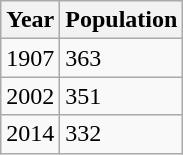<table class="wikitable">
<tr>
<th>Year</th>
<th>Population</th>
</tr>
<tr>
<td>1907</td>
<td>363</td>
</tr>
<tr>
<td>2002</td>
<td>351</td>
</tr>
<tr>
<td>2014</td>
<td>332</td>
</tr>
</table>
